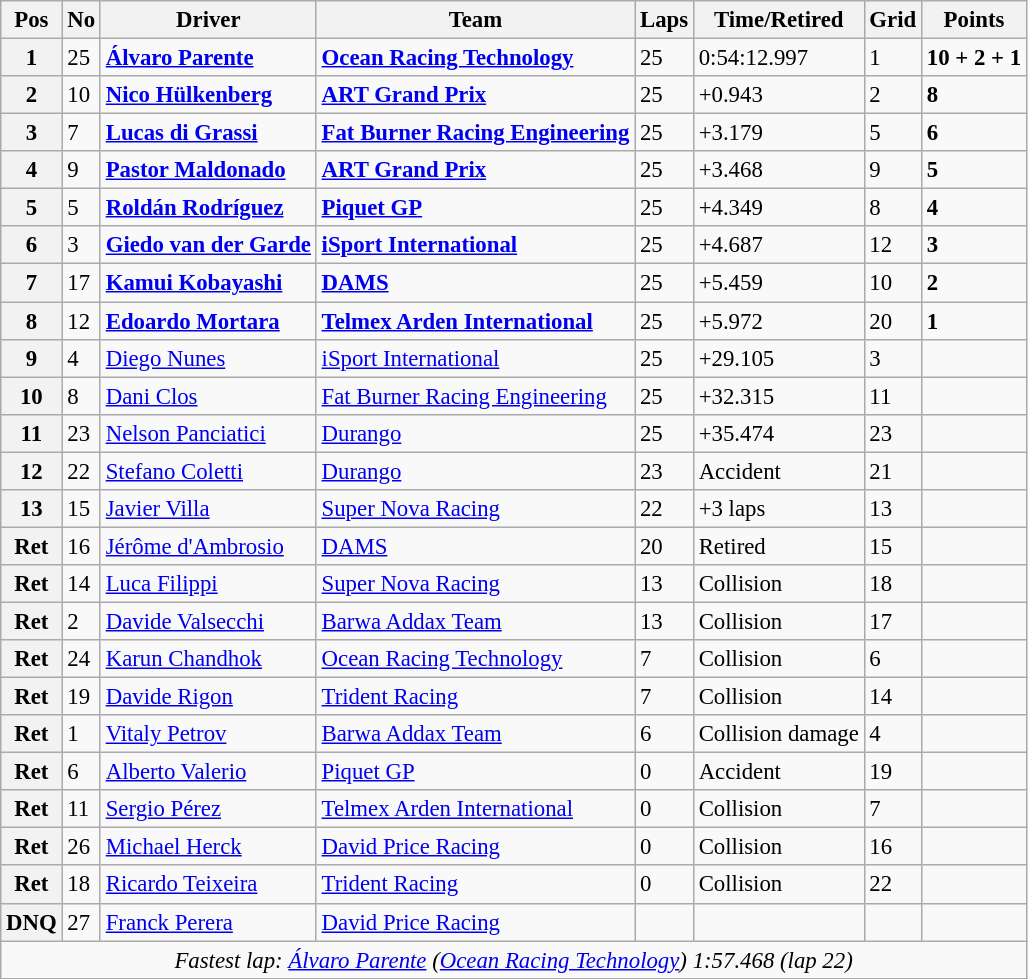<table class="wikitable" style="font-size:95%">
<tr>
<th>Pos</th>
<th>No</th>
<th>Driver</th>
<th>Team</th>
<th>Laps</th>
<th>Time/Retired</th>
<th>Grid</th>
<th>Points</th>
</tr>
<tr>
<th>1</th>
<td>25</td>
<td> <strong><a href='#'>Álvaro Parente</a></strong></td>
<td><strong><a href='#'>Ocean Racing Technology</a></strong></td>
<td>25</td>
<td>0:54:12.997</td>
<td>1</td>
<td><strong>10 + 2 + 1</strong></td>
</tr>
<tr>
<th>2</th>
<td>10</td>
<td> <strong><a href='#'>Nico Hülkenberg</a></strong></td>
<td><strong><a href='#'>ART Grand Prix</a></strong></td>
<td>25</td>
<td>+0.943</td>
<td>2</td>
<td><strong>8</strong></td>
</tr>
<tr>
<th>3</th>
<td>7</td>
<td> <strong><a href='#'>Lucas di Grassi</a></strong></td>
<td><strong><a href='#'>Fat Burner Racing Engineering</a></strong></td>
<td>25</td>
<td>+3.179</td>
<td>5</td>
<td><strong>6</strong></td>
</tr>
<tr>
<th>4</th>
<td>9</td>
<td> <strong><a href='#'>Pastor Maldonado</a></strong></td>
<td><strong><a href='#'>ART Grand Prix</a></strong></td>
<td>25</td>
<td>+3.468</td>
<td>9</td>
<td><strong>5</strong></td>
</tr>
<tr>
<th>5</th>
<td>5</td>
<td> <strong><a href='#'>Roldán Rodríguez</a></strong></td>
<td><strong><a href='#'>Piquet GP</a></strong></td>
<td>25</td>
<td>+4.349</td>
<td>8</td>
<td><strong>4</strong></td>
</tr>
<tr>
<th>6</th>
<td>3</td>
<td> <strong><a href='#'>Giedo van der Garde</a></strong></td>
<td><strong><a href='#'>iSport International</a></strong></td>
<td>25</td>
<td>+4.687</td>
<td>12</td>
<td><strong>3</strong></td>
</tr>
<tr>
<th>7</th>
<td>17</td>
<td> <strong><a href='#'>Kamui Kobayashi</a></strong></td>
<td><strong><a href='#'>DAMS</a></strong></td>
<td>25</td>
<td>+5.459</td>
<td>10</td>
<td><strong>2</strong></td>
</tr>
<tr>
<th>8</th>
<td>12</td>
<td> <strong><a href='#'>Edoardo Mortara</a></strong></td>
<td><strong><a href='#'>Telmex Arden International</a></strong></td>
<td>25</td>
<td>+5.972</td>
<td>20</td>
<td><strong>1</strong></td>
</tr>
<tr>
<th>9</th>
<td>4</td>
<td> <a href='#'>Diego Nunes</a></td>
<td><a href='#'>iSport International</a></td>
<td>25</td>
<td>+29.105</td>
<td>3</td>
<td></td>
</tr>
<tr>
<th>10</th>
<td>8</td>
<td> <a href='#'>Dani Clos</a></td>
<td><a href='#'>Fat Burner Racing Engineering</a></td>
<td>25</td>
<td>+32.315</td>
<td>11</td>
<td></td>
</tr>
<tr>
<th>11</th>
<td>23</td>
<td> <a href='#'>Nelson Panciatici</a></td>
<td><a href='#'>Durango</a></td>
<td>25</td>
<td>+35.474</td>
<td>23</td>
<td></td>
</tr>
<tr>
<th>12</th>
<td>22</td>
<td> <a href='#'>Stefano Coletti</a></td>
<td><a href='#'>Durango</a></td>
<td>23</td>
<td>Accident</td>
<td>21</td>
<td></td>
</tr>
<tr>
<th>13</th>
<td>15</td>
<td> <a href='#'>Javier Villa</a></td>
<td><a href='#'>Super Nova Racing</a></td>
<td>22</td>
<td>+3 laps</td>
<td>13</td>
<td></td>
</tr>
<tr>
<th>Ret</th>
<td>16</td>
<td> <a href='#'>Jérôme d'Ambrosio</a></td>
<td><a href='#'>DAMS</a></td>
<td>20</td>
<td>Retired</td>
<td>15</td>
<td></td>
</tr>
<tr>
<th>Ret</th>
<td>14</td>
<td> <a href='#'>Luca Filippi</a></td>
<td><a href='#'>Super Nova Racing</a></td>
<td>13</td>
<td>Collision</td>
<td>18</td>
<td></td>
</tr>
<tr>
<th>Ret</th>
<td>2</td>
<td> <a href='#'>Davide Valsecchi</a></td>
<td><a href='#'>Barwa Addax Team</a></td>
<td>13</td>
<td>Collision</td>
<td>17</td>
<td></td>
</tr>
<tr>
<th>Ret</th>
<td>24</td>
<td> <a href='#'>Karun Chandhok</a></td>
<td><a href='#'>Ocean Racing Technology</a></td>
<td>7</td>
<td>Collision</td>
<td>6</td>
<td></td>
</tr>
<tr>
<th>Ret</th>
<td>19</td>
<td> <a href='#'>Davide Rigon</a></td>
<td><a href='#'>Trident Racing</a></td>
<td>7</td>
<td>Collision</td>
<td>14</td>
<td></td>
</tr>
<tr>
<th>Ret</th>
<td>1</td>
<td> <a href='#'>Vitaly Petrov</a></td>
<td><a href='#'>Barwa Addax Team</a></td>
<td>6</td>
<td>Collision damage</td>
<td>4</td>
<td></td>
</tr>
<tr>
<th>Ret</th>
<td>6</td>
<td> <a href='#'>Alberto Valerio</a></td>
<td><a href='#'>Piquet GP</a></td>
<td>0</td>
<td>Accident</td>
<td>19</td>
<td></td>
</tr>
<tr>
<th>Ret</th>
<td>11</td>
<td> <a href='#'>Sergio Pérez</a></td>
<td><a href='#'>Telmex Arden International</a></td>
<td>0</td>
<td>Collision</td>
<td>7</td>
<td></td>
</tr>
<tr>
<th>Ret</th>
<td>26</td>
<td> <a href='#'>Michael Herck</a></td>
<td><a href='#'>David Price Racing</a></td>
<td>0</td>
<td>Collision</td>
<td>16</td>
<td></td>
</tr>
<tr>
<th>Ret</th>
<td>18</td>
<td> <a href='#'>Ricardo Teixeira</a></td>
<td><a href='#'>Trident Racing</a></td>
<td>0</td>
<td>Collision</td>
<td>22</td>
<td></td>
</tr>
<tr>
<th>DNQ</th>
<td>27</td>
<td> <a href='#'>Franck Perera</a></td>
<td><a href='#'>David Price Racing</a></td>
<td></td>
<td></td>
<td></td>
<td></td>
</tr>
<tr>
<td colspan=8 align=center><em>Fastest lap: <a href='#'>Álvaro Parente</a> (<a href='#'>Ocean Racing Technology</a>) 1:57.468 (lap 22)</em></td>
</tr>
</table>
